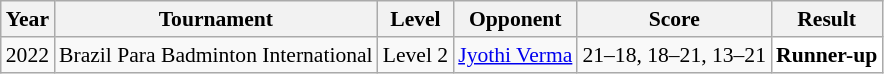<table class="sortable wikitable" style="font-size: 90%;">
<tr>
<th>Year</th>
<th>Tournament</th>
<th>Level</th>
<th>Opponent</th>
<th>Score</th>
<th>Result</th>
</tr>
<tr>
<td align="center">2022</td>
<td align="left">Brazil Para Badminton International</td>
<td align="left">Level 2</td>
<td align="left"> <a href='#'>Jyothi Verma</a></td>
<td align="left">21–18, 18–21, 13–21</td>
<td style="text-align:left; background:white"> <strong>Runner-up</strong></td>
</tr>
</table>
